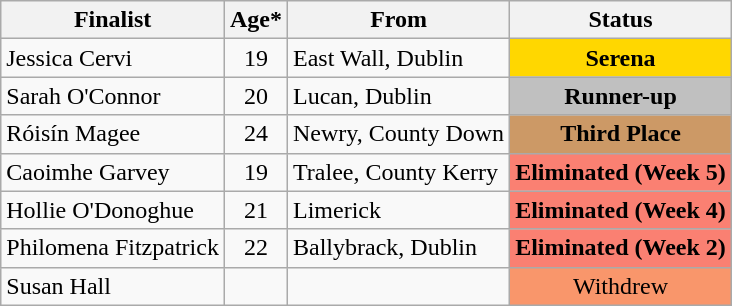<table class="wikitable">
<tr>
<th>Finalist</th>
<th>Age*</th>
<th>From</th>
<th>Status</th>
</tr>
<tr>
<td>Jessica Cervi</td>
<td align="center">19</td>
<td>East Wall, Dublin</td>
<td style="background:Gold;" align="center"><strong>Serena</strong></td>
</tr>
<tr>
<td>Sarah O'Connor</td>
<td align="center">20</td>
<td>Lucan, Dublin</td>
<td style="background:Silver;" align="center"><strong>Runner-up</strong></td>
</tr>
<tr>
<td>Róisín Magee</td>
<td align="center">24</td>
<td>Newry, County Down</td>
<td style="background:#c96;"  align="center"><strong>Third Place</strong></td>
</tr>
<tr>
<td>Caoimhe Garvey</td>
<td align="center">19</td>
<td>Tralee, County Kerry</td>
<td bgcolor="#FA8072"><strong>Eliminated (Week 5)</strong></td>
</tr>
<tr>
<td>Hollie O'Donoghue</td>
<td align="center">21</td>
<td>Limerick</td>
<td bgcolor="#FA8072"><strong>Eliminated (Week 4)</strong></td>
</tr>
<tr>
<td>Philomena Fitzpatrick</td>
<td align="center">22</td>
<td>Ballybrack, Dublin</td>
<td bgcolor="#FA8072"><strong>Eliminated (Week 2)</strong></td>
</tr>
<tr>
<td>Susan Hall</td>
<td align="center"></td>
<td></td>
<td style="background:#F9966B" align="center">Withdrew</td>
</tr>
</table>
